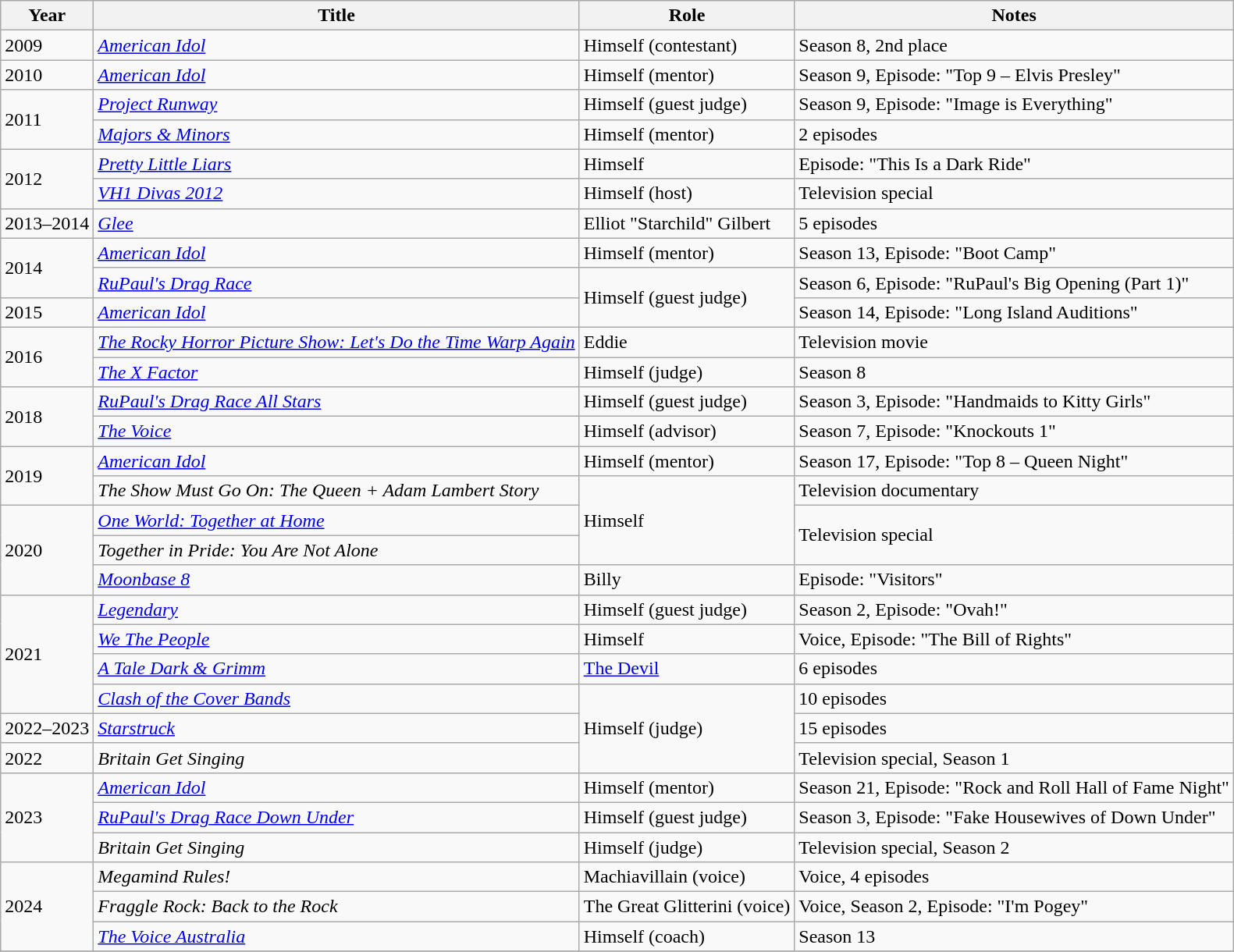<table class="wikitable sortable">
<tr>
<th scope="col">Year</th>
<th scope="col">Title</th>
<th scope="col">Role</th>
<th scope="col" class="unsortable">Notes</th>
</tr>
<tr>
<td>2009</td>
<td><em><a href='#'>American Idol</a></em></td>
<td>Himself (contestant)</td>
<td>Season 8, 2nd place</td>
</tr>
<tr>
<td>2010</td>
<td><em><a href='#'>American Idol</a></em></td>
<td>Himself (mentor)</td>
<td>Season 9, Episode: "Top 9 – Elvis Presley"</td>
</tr>
<tr>
<td rowspan=2>2011</td>
<td><em><a href='#'>Project Runway</a></em></td>
<td>Himself (guest judge)</td>
<td>Season 9, Episode: "Image is Everything"</td>
</tr>
<tr>
<td><em><a href='#'>Majors & Minors</a></em></td>
<td>Himself (mentor)</td>
<td>2 episodes</td>
</tr>
<tr>
<td rowspan=2>2012</td>
<td><em><a href='#'>Pretty Little Liars</a></em></td>
<td>Himself</td>
<td>Episode: "This Is a Dark Ride"</td>
</tr>
<tr>
<td><em><a href='#'>VH1 Divas 2012</a></em></td>
<td>Himself (host)</td>
<td>Television special</td>
</tr>
<tr>
<td>2013–2014</td>
<td><em><a href='#'>Glee</a></em></td>
<td>Elliot "Starchild" Gilbert</td>
<td>5 episodes</td>
</tr>
<tr>
<td rowspan=2>2014</td>
<td><em><a href='#'>American Idol</a></em></td>
<td>Himself (mentor)</td>
<td>Season 13, Episode: "Boot Camp"</td>
</tr>
<tr>
<td><em><a href='#'>RuPaul's Drag Race</a></em></td>
<td rowspan=2>Himself (guest judge)</td>
<td>Season 6, Episode: "RuPaul's Big Opening (Part 1)"</td>
</tr>
<tr>
<td>2015</td>
<td><em><a href='#'>American Idol</a></em></td>
<td>Season 14, Episode: "Long Island Auditions"</td>
</tr>
<tr>
<td rowspan=2>2016</td>
<td><em><a href='#'>The Rocky Horror Picture Show: Let's Do the Time Warp Again</a></em></td>
<td>Eddie</td>
<td>Television movie</td>
</tr>
<tr>
<td><em><a href='#'>The X Factor</a></em></td>
<td>Himself (judge)</td>
<td>Season 8</td>
</tr>
<tr>
<td rowspan=2>2018</td>
<td><em><a href='#'>RuPaul's Drag Race All Stars</a></em></td>
<td>Himself (guest judge)</td>
<td>Season 3, Episode: "Handmaids to Kitty Girls"</td>
</tr>
<tr>
<td><em><a href='#'>The Voice</a></em></td>
<td>Himself (advisor)</td>
<td>Season 7, Episode: "Knockouts 1"</td>
</tr>
<tr>
<td rowspan=2>2019</td>
<td><em><a href='#'>American Idol</a></em></td>
<td>Himself (mentor)</td>
<td>Season 17, Episode: "Top 8 – Queen Night"</td>
</tr>
<tr>
<td><em>The Show Must Go On: The Queen + Adam Lambert Story</em></td>
<td rowspan=3>Himself</td>
<td>Television documentary</td>
</tr>
<tr>
<td rowspan=3>2020</td>
<td><em><a href='#'>One World: Together at Home</a></em></td>
<td rowspan=2>Television special</td>
</tr>
<tr>
<td><em>Together in Pride: You Are Not Alone</em></td>
</tr>
<tr>
<td><em><a href='#'>Moonbase 8</a></em></td>
<td>Billy</td>
<td>Episode: "Visitors"</td>
</tr>
<tr>
<td rowspan=4>2021</td>
<td><em><a href='#'>Legendary</a></em></td>
<td>Himself (guest judge)</td>
<td>Season 2, Episode: "Ovah!"</td>
</tr>
<tr>
<td><em><a href='#'>We The People</a></em></td>
<td>Himself</td>
<td>Voice, Episode: "The Bill of Rights"</td>
</tr>
<tr>
<td><em><a href='#'>A Tale Dark & Grimm</a></em></td>
<td><a href='#'>The Devil</a></td>
<td>6 episodes</td>
</tr>
<tr>
<td><em><a href='#'>Clash of the Cover Bands</a></em></td>
<td rowspan=3>Himself (judge)</td>
<td>10 episodes</td>
</tr>
<tr>
<td>2022–2023</td>
<td><em><a href='#'>Starstruck</a></em></td>
<td>15 episodes</td>
</tr>
<tr>
<td>2022</td>
<td><em>Britain Get Singing</em></td>
<td>Television special, Season 1</td>
</tr>
<tr>
<td rowspan=3>2023</td>
<td><em><a href='#'>American Idol</a></em></td>
<td>Himself (mentor)</td>
<td>Season 21, Episode: "Rock and Roll Hall of Fame Night"</td>
</tr>
<tr>
<td><em><a href='#'>RuPaul's Drag Race Down Under</a></em></td>
<td>Himself (guest judge)</td>
<td>Season 3, Episode: "Fake Housewives of Down Under"</td>
</tr>
<tr>
<td><em>Britain Get Singing</em></td>
<td>Himself (judge)</td>
<td>Television special, Season 2</td>
</tr>
<tr>
<td rowspan=3>2024</td>
<td><em>Megamind Rules!</em></td>
<td>Machiavillain (voice)</td>
<td>Voice, 4 episodes</td>
</tr>
<tr>
<td><em>Fraggle Rock: Back to the Rock</em></td>
<td>The Great Glitterini (voice)</td>
<td>Voice, Season 2, Episode: "I'm Pogey"</td>
</tr>
<tr>
<td><em><a href='#'>The Voice Australia</a></em></td>
<td>Himself (coach)</td>
<td>Season 13</td>
</tr>
<tr>
</tr>
</table>
